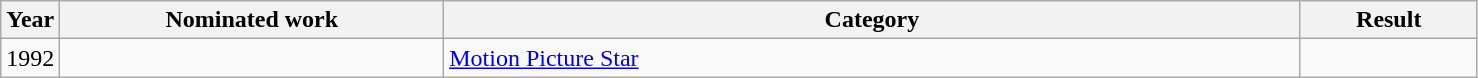<table class=wikitable>
<tr>
<th width=4%>Year</th>
<th width=26%>Nominated work</th>
<th width=58%>Category</th>
<th width=12%>Result</th>
</tr>
<tr>
<td>1992</td>
<td></td>
<td><a href='#'>Motion Picture Star</a></td>
<td></td>
</tr>
</table>
